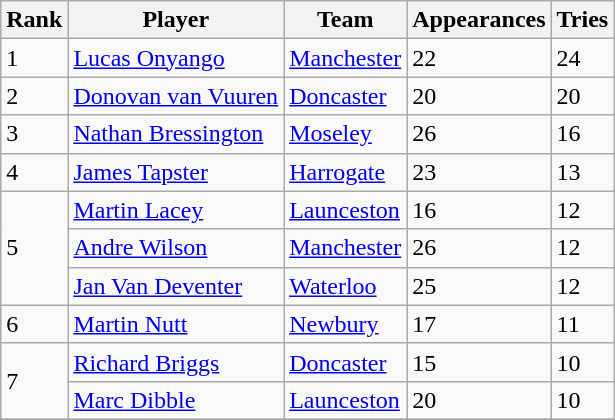<table class="wikitable">
<tr>
<th>Rank</th>
<th>Player</th>
<th>Team</th>
<th>Appearances</th>
<th>Tries</th>
</tr>
<tr>
<td>1</td>
<td> <a href='#'>Lucas Onyango</a></td>
<td><a href='#'>Manchester</a></td>
<td>22</td>
<td>24</td>
</tr>
<tr>
<td>2</td>
<td> <a href='#'>Donovan van Vuuren</a></td>
<td><a href='#'>Doncaster</a></td>
<td>20</td>
<td>20</td>
</tr>
<tr>
<td>3</td>
<td> <a href='#'>Nathan Bressington</a></td>
<td><a href='#'>Moseley</a></td>
<td>26</td>
<td>16</td>
</tr>
<tr>
<td>4</td>
<td> <a href='#'>James Tapster</a></td>
<td><a href='#'>Harrogate</a></td>
<td>23</td>
<td>13</td>
</tr>
<tr>
<td rowspan=3>5</td>
<td> <a href='#'>Martin Lacey</a></td>
<td><a href='#'>Launceston</a></td>
<td>16</td>
<td>12</td>
</tr>
<tr>
<td> <a href='#'>Andre Wilson</a></td>
<td><a href='#'>Manchester</a></td>
<td>26</td>
<td>12</td>
</tr>
<tr>
<td> <a href='#'>Jan Van Deventer</a></td>
<td><a href='#'>Waterloo</a></td>
<td>25</td>
<td>12</td>
</tr>
<tr>
<td>6</td>
<td> <a href='#'>Martin Nutt</a></td>
<td><a href='#'>Newbury</a></td>
<td>17</td>
<td>11</td>
</tr>
<tr>
<td rowspan=2>7</td>
<td> <a href='#'>Richard Briggs</a></td>
<td><a href='#'>Doncaster</a></td>
<td>15</td>
<td>10</td>
</tr>
<tr>
<td> <a href='#'>Marc Dibble</a></td>
<td><a href='#'>Launceston</a></td>
<td>20</td>
<td>10</td>
</tr>
<tr>
</tr>
</table>
